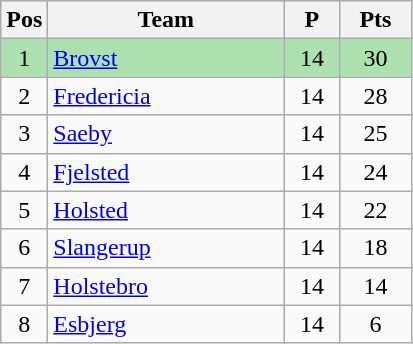<table class="wikitable" style="font-size: 100%">
<tr>
<th width=20>Pos</th>
<th width=150>Team</th>
<th width=30>P</th>
<th width=40>Pts</th>
</tr>
<tr align=center style="background:#ACE1AF;">
<td>1</td>
<td align="left"><a href='#'>Brovst</a></td>
<td>14</td>
<td>30</td>
</tr>
<tr align=center>
<td>2</td>
<td align="left"><a href='#'>Fredericia</a></td>
<td>14</td>
<td>28</td>
</tr>
<tr align=center>
<td>3</td>
<td align="left"><a href='#'>Saeby</a></td>
<td>14</td>
<td>25</td>
</tr>
<tr align=center>
<td>4</td>
<td align="left"><a href='#'>Fjelsted</a></td>
<td>14</td>
<td>24</td>
</tr>
<tr align=center>
<td>5</td>
<td align="left"><a href='#'>Holsted</a></td>
<td>14</td>
<td>22</td>
</tr>
<tr align=center>
<td>6</td>
<td align="left"><a href='#'>Slangerup</a></td>
<td>14</td>
<td>18</td>
</tr>
<tr align=center>
<td>7</td>
<td align="left"><a href='#'>Holstebro</a></td>
<td>14</td>
<td>14</td>
</tr>
<tr align=center>
<td>8</td>
<td align="left"><a href='#'>Esbjerg</a></td>
<td>14</td>
<td>6</td>
</tr>
</table>
